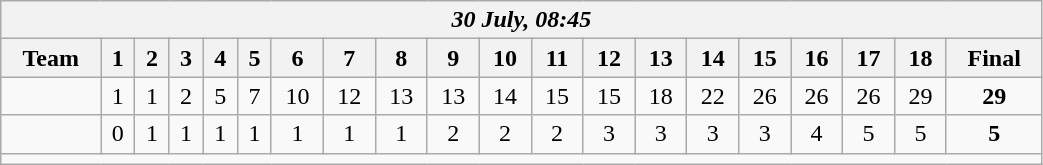<table class=wikitable style="text-align:center; width: 55%">
<tr>
<th colspan=20><em>30 July, 08:45</em></th>
</tr>
<tr>
<th>Team</th>
<th>1</th>
<th>2</th>
<th>3</th>
<th>4</th>
<th>5</th>
<th>6</th>
<th>7</th>
<th>8</th>
<th>9</th>
<th>10</th>
<th>11</th>
<th>12</th>
<th>13</th>
<th>14</th>
<th>15</th>
<th>16</th>
<th>17</th>
<th>18</th>
<th>Final</th>
</tr>
<tr>
<td align=left><strong></strong></td>
<td>1</td>
<td>1</td>
<td>2</td>
<td>5</td>
<td>7</td>
<td>10</td>
<td>12</td>
<td>13</td>
<td>13</td>
<td>14</td>
<td>15</td>
<td>15</td>
<td>18</td>
<td>22</td>
<td>26</td>
<td>26</td>
<td>26</td>
<td>29</td>
<td><strong>29</strong></td>
</tr>
<tr>
<td align=left></td>
<td>0</td>
<td>1</td>
<td>1</td>
<td>1</td>
<td>1</td>
<td>1</td>
<td>1</td>
<td>1</td>
<td>2</td>
<td>2</td>
<td>2</td>
<td>3</td>
<td>3</td>
<td>3</td>
<td>3</td>
<td>4</td>
<td>5</td>
<td>5</td>
<td><strong>5</strong></td>
</tr>
<tr>
<td colspan=20></td>
</tr>
</table>
